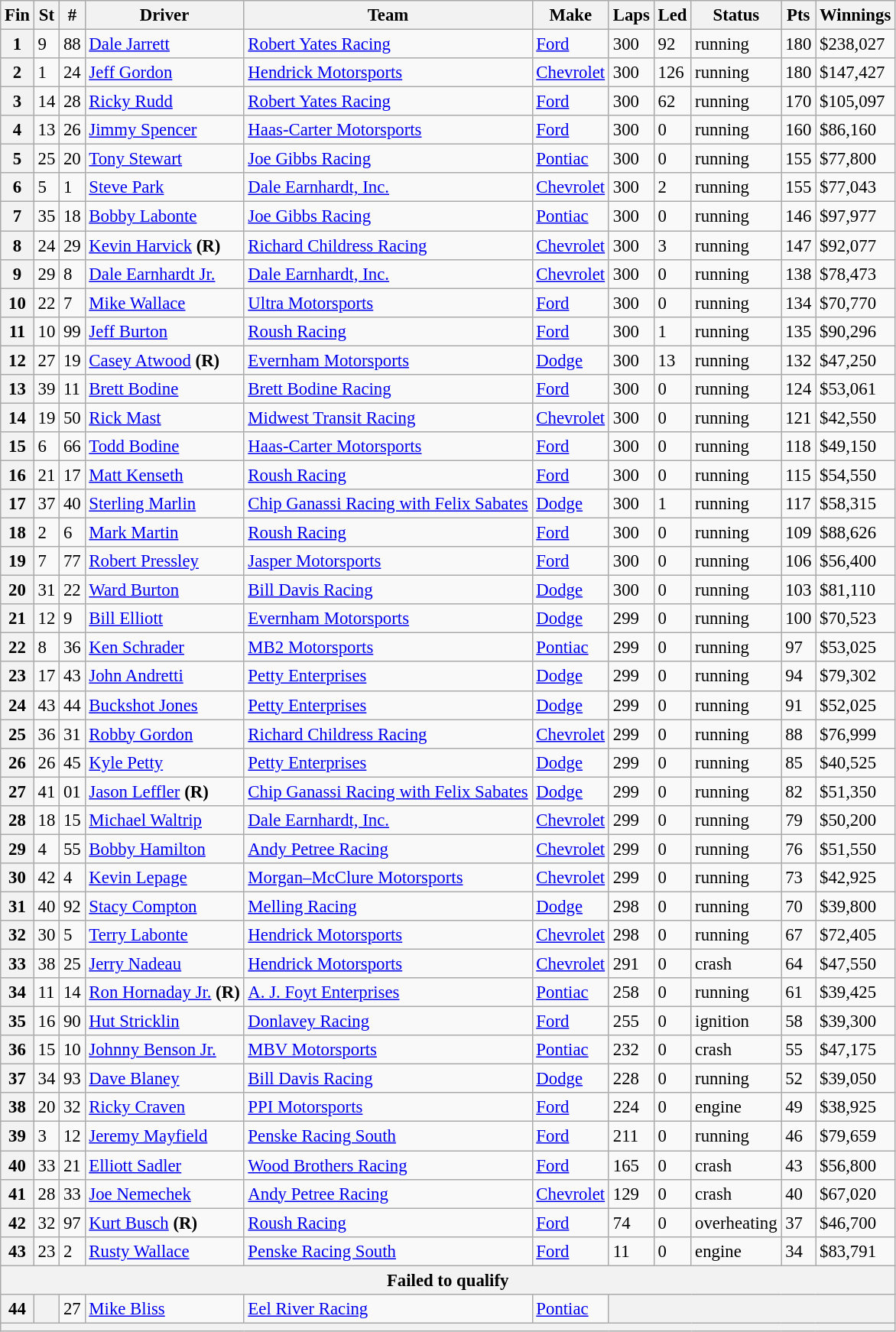<table class="wikitable" style="font-size:95%">
<tr>
<th>Fin</th>
<th>St</th>
<th>#</th>
<th>Driver</th>
<th>Team</th>
<th>Make</th>
<th>Laps</th>
<th>Led</th>
<th>Status</th>
<th>Pts</th>
<th>Winnings</th>
</tr>
<tr>
<th>1</th>
<td>9</td>
<td>88</td>
<td><a href='#'>Dale Jarrett</a></td>
<td><a href='#'>Robert Yates Racing</a></td>
<td><a href='#'>Ford</a></td>
<td>300</td>
<td>92</td>
<td>running</td>
<td>180</td>
<td>$238,027</td>
</tr>
<tr>
<th>2</th>
<td>1</td>
<td>24</td>
<td><a href='#'>Jeff Gordon</a></td>
<td><a href='#'>Hendrick Motorsports</a></td>
<td><a href='#'>Chevrolet</a></td>
<td>300</td>
<td>126</td>
<td>running</td>
<td>180</td>
<td>$147,427</td>
</tr>
<tr>
<th>3</th>
<td>14</td>
<td>28</td>
<td><a href='#'>Ricky Rudd</a></td>
<td><a href='#'>Robert Yates Racing</a></td>
<td><a href='#'>Ford</a></td>
<td>300</td>
<td>62</td>
<td>running</td>
<td>170</td>
<td>$105,097</td>
</tr>
<tr>
<th>4</th>
<td>13</td>
<td>26</td>
<td><a href='#'>Jimmy Spencer</a></td>
<td><a href='#'>Haas-Carter Motorsports</a></td>
<td><a href='#'>Ford</a></td>
<td>300</td>
<td>0</td>
<td>running</td>
<td>160</td>
<td>$86,160</td>
</tr>
<tr>
<th>5</th>
<td>25</td>
<td>20</td>
<td><a href='#'>Tony Stewart</a></td>
<td><a href='#'>Joe Gibbs Racing</a></td>
<td><a href='#'>Pontiac</a></td>
<td>300</td>
<td>0</td>
<td>running</td>
<td>155</td>
<td>$77,800</td>
</tr>
<tr>
<th>6</th>
<td>5</td>
<td>1</td>
<td><a href='#'>Steve Park</a></td>
<td><a href='#'>Dale Earnhardt, Inc.</a></td>
<td><a href='#'>Chevrolet</a></td>
<td>300</td>
<td>2</td>
<td>running</td>
<td>155</td>
<td>$77,043</td>
</tr>
<tr>
<th>7</th>
<td>35</td>
<td>18</td>
<td><a href='#'>Bobby Labonte</a></td>
<td><a href='#'>Joe Gibbs Racing</a></td>
<td><a href='#'>Pontiac</a></td>
<td>300</td>
<td>0</td>
<td>running</td>
<td>146</td>
<td>$97,977</td>
</tr>
<tr>
<th>8</th>
<td>24</td>
<td>29</td>
<td><a href='#'>Kevin Harvick</a> <strong>(R)</strong></td>
<td><a href='#'>Richard Childress Racing</a></td>
<td><a href='#'>Chevrolet</a></td>
<td>300</td>
<td>3</td>
<td>running</td>
<td>147</td>
<td>$92,077</td>
</tr>
<tr>
<th>9</th>
<td>29</td>
<td>8</td>
<td><a href='#'>Dale Earnhardt Jr.</a></td>
<td><a href='#'>Dale Earnhardt, Inc.</a></td>
<td><a href='#'>Chevrolet</a></td>
<td>300</td>
<td>0</td>
<td>running</td>
<td>138</td>
<td>$78,473</td>
</tr>
<tr>
<th>10</th>
<td>22</td>
<td>7</td>
<td><a href='#'>Mike Wallace</a></td>
<td><a href='#'>Ultra Motorsports</a></td>
<td><a href='#'>Ford</a></td>
<td>300</td>
<td>0</td>
<td>running</td>
<td>134</td>
<td>$70,770</td>
</tr>
<tr>
<th>11</th>
<td>10</td>
<td>99</td>
<td><a href='#'>Jeff Burton</a></td>
<td><a href='#'>Roush Racing</a></td>
<td><a href='#'>Ford</a></td>
<td>300</td>
<td>1</td>
<td>running</td>
<td>135</td>
<td>$90,296</td>
</tr>
<tr>
<th>12</th>
<td>27</td>
<td>19</td>
<td><a href='#'>Casey Atwood</a> <strong>(R)</strong></td>
<td><a href='#'>Evernham Motorsports</a></td>
<td><a href='#'>Dodge</a></td>
<td>300</td>
<td>13</td>
<td>running</td>
<td>132</td>
<td>$47,250</td>
</tr>
<tr>
<th>13</th>
<td>39</td>
<td>11</td>
<td><a href='#'>Brett Bodine</a></td>
<td><a href='#'>Brett Bodine Racing</a></td>
<td><a href='#'>Ford</a></td>
<td>300</td>
<td>0</td>
<td>running</td>
<td>124</td>
<td>$53,061</td>
</tr>
<tr>
<th>14</th>
<td>19</td>
<td>50</td>
<td><a href='#'>Rick Mast</a></td>
<td><a href='#'>Midwest Transit Racing</a></td>
<td><a href='#'>Chevrolet</a></td>
<td>300</td>
<td>0</td>
<td>running</td>
<td>121</td>
<td>$42,550</td>
</tr>
<tr>
<th>15</th>
<td>6</td>
<td>66</td>
<td><a href='#'>Todd Bodine</a></td>
<td><a href='#'>Haas-Carter Motorsports</a></td>
<td><a href='#'>Ford</a></td>
<td>300</td>
<td>0</td>
<td>running</td>
<td>118</td>
<td>$49,150</td>
</tr>
<tr>
<th>16</th>
<td>21</td>
<td>17</td>
<td><a href='#'>Matt Kenseth</a></td>
<td><a href='#'>Roush Racing</a></td>
<td><a href='#'>Ford</a></td>
<td>300</td>
<td>0</td>
<td>running</td>
<td>115</td>
<td>$54,550</td>
</tr>
<tr>
<th>17</th>
<td>37</td>
<td>40</td>
<td><a href='#'>Sterling Marlin</a></td>
<td><a href='#'>Chip Ganassi Racing with Felix Sabates</a></td>
<td><a href='#'>Dodge</a></td>
<td>300</td>
<td>1</td>
<td>running</td>
<td>117</td>
<td>$58,315</td>
</tr>
<tr>
<th>18</th>
<td>2</td>
<td>6</td>
<td><a href='#'>Mark Martin</a></td>
<td><a href='#'>Roush Racing</a></td>
<td><a href='#'>Ford</a></td>
<td>300</td>
<td>0</td>
<td>running</td>
<td>109</td>
<td>$88,626</td>
</tr>
<tr>
<th>19</th>
<td>7</td>
<td>77</td>
<td><a href='#'>Robert Pressley</a></td>
<td><a href='#'>Jasper Motorsports</a></td>
<td><a href='#'>Ford</a></td>
<td>300</td>
<td>0</td>
<td>running</td>
<td>106</td>
<td>$56,400</td>
</tr>
<tr>
<th>20</th>
<td>31</td>
<td>22</td>
<td><a href='#'>Ward Burton</a></td>
<td><a href='#'>Bill Davis Racing</a></td>
<td><a href='#'>Dodge</a></td>
<td>300</td>
<td>0</td>
<td>running</td>
<td>103</td>
<td>$81,110</td>
</tr>
<tr>
<th>21</th>
<td>12</td>
<td>9</td>
<td><a href='#'>Bill Elliott</a></td>
<td><a href='#'>Evernham Motorsports</a></td>
<td><a href='#'>Dodge</a></td>
<td>299</td>
<td>0</td>
<td>running</td>
<td>100</td>
<td>$70,523</td>
</tr>
<tr>
<th>22</th>
<td>8</td>
<td>36</td>
<td><a href='#'>Ken Schrader</a></td>
<td><a href='#'>MB2 Motorsports</a></td>
<td><a href='#'>Pontiac</a></td>
<td>299</td>
<td>0</td>
<td>running</td>
<td>97</td>
<td>$53,025</td>
</tr>
<tr>
<th>23</th>
<td>17</td>
<td>43</td>
<td><a href='#'>John Andretti</a></td>
<td><a href='#'>Petty Enterprises</a></td>
<td><a href='#'>Dodge</a></td>
<td>299</td>
<td>0</td>
<td>running</td>
<td>94</td>
<td>$79,302</td>
</tr>
<tr>
<th>24</th>
<td>43</td>
<td>44</td>
<td><a href='#'>Buckshot Jones</a></td>
<td><a href='#'>Petty Enterprises</a></td>
<td><a href='#'>Dodge</a></td>
<td>299</td>
<td>0</td>
<td>running</td>
<td>91</td>
<td>$52,025</td>
</tr>
<tr>
<th>25</th>
<td>36</td>
<td>31</td>
<td><a href='#'>Robby Gordon</a></td>
<td><a href='#'>Richard Childress Racing</a></td>
<td><a href='#'>Chevrolet</a></td>
<td>299</td>
<td>0</td>
<td>running</td>
<td>88</td>
<td>$76,999</td>
</tr>
<tr>
<th>26</th>
<td>26</td>
<td>45</td>
<td><a href='#'>Kyle Petty</a></td>
<td><a href='#'>Petty Enterprises</a></td>
<td><a href='#'>Dodge</a></td>
<td>299</td>
<td>0</td>
<td>running</td>
<td>85</td>
<td>$40,525</td>
</tr>
<tr>
<th>27</th>
<td>41</td>
<td>01</td>
<td><a href='#'>Jason Leffler</a> <strong>(R)</strong></td>
<td><a href='#'>Chip Ganassi Racing with Felix Sabates</a></td>
<td><a href='#'>Dodge</a></td>
<td>299</td>
<td>0</td>
<td>running</td>
<td>82</td>
<td>$51,350</td>
</tr>
<tr>
<th>28</th>
<td>18</td>
<td>15</td>
<td><a href='#'>Michael Waltrip</a></td>
<td><a href='#'>Dale Earnhardt, Inc.</a></td>
<td><a href='#'>Chevrolet</a></td>
<td>299</td>
<td>0</td>
<td>running</td>
<td>79</td>
<td>$50,200</td>
</tr>
<tr>
<th>29</th>
<td>4</td>
<td>55</td>
<td><a href='#'>Bobby Hamilton</a></td>
<td><a href='#'>Andy Petree Racing</a></td>
<td><a href='#'>Chevrolet</a></td>
<td>299</td>
<td>0</td>
<td>running</td>
<td>76</td>
<td>$51,550</td>
</tr>
<tr>
<th>30</th>
<td>42</td>
<td>4</td>
<td><a href='#'>Kevin Lepage</a></td>
<td><a href='#'>Morgan–McClure Motorsports</a></td>
<td><a href='#'>Chevrolet</a></td>
<td>299</td>
<td>0</td>
<td>running</td>
<td>73</td>
<td>$42,925</td>
</tr>
<tr>
<th>31</th>
<td>40</td>
<td>92</td>
<td><a href='#'>Stacy Compton</a></td>
<td><a href='#'>Melling Racing</a></td>
<td><a href='#'>Dodge</a></td>
<td>298</td>
<td>0</td>
<td>running</td>
<td>70</td>
<td>$39,800</td>
</tr>
<tr>
<th>32</th>
<td>30</td>
<td>5</td>
<td><a href='#'>Terry Labonte</a></td>
<td><a href='#'>Hendrick Motorsports</a></td>
<td><a href='#'>Chevrolet</a></td>
<td>298</td>
<td>0</td>
<td>running</td>
<td>67</td>
<td>$72,405</td>
</tr>
<tr>
<th>33</th>
<td>38</td>
<td>25</td>
<td><a href='#'>Jerry Nadeau</a></td>
<td><a href='#'>Hendrick Motorsports</a></td>
<td><a href='#'>Chevrolet</a></td>
<td>291</td>
<td>0</td>
<td>crash</td>
<td>64</td>
<td>$47,550</td>
</tr>
<tr>
<th>34</th>
<td>11</td>
<td>14</td>
<td><a href='#'>Ron Hornaday Jr.</a> <strong>(R)</strong></td>
<td><a href='#'>A. J. Foyt Enterprises</a></td>
<td><a href='#'>Pontiac</a></td>
<td>258</td>
<td>0</td>
<td>running</td>
<td>61</td>
<td>$39,425</td>
</tr>
<tr>
<th>35</th>
<td>16</td>
<td>90</td>
<td><a href='#'>Hut Stricklin</a></td>
<td><a href='#'>Donlavey Racing</a></td>
<td><a href='#'>Ford</a></td>
<td>255</td>
<td>0</td>
<td>ignition</td>
<td>58</td>
<td>$39,300</td>
</tr>
<tr>
<th>36</th>
<td>15</td>
<td>10</td>
<td><a href='#'>Johnny Benson Jr.</a></td>
<td><a href='#'>MBV Motorsports</a></td>
<td><a href='#'>Pontiac</a></td>
<td>232</td>
<td>0</td>
<td>crash</td>
<td>55</td>
<td>$47,175</td>
</tr>
<tr>
<th>37</th>
<td>34</td>
<td>93</td>
<td><a href='#'>Dave Blaney</a></td>
<td><a href='#'>Bill Davis Racing</a></td>
<td><a href='#'>Dodge</a></td>
<td>228</td>
<td>0</td>
<td>running</td>
<td>52</td>
<td>$39,050</td>
</tr>
<tr>
<th>38</th>
<td>20</td>
<td>32</td>
<td><a href='#'>Ricky Craven</a></td>
<td><a href='#'>PPI Motorsports</a></td>
<td><a href='#'>Ford</a></td>
<td>224</td>
<td>0</td>
<td>engine</td>
<td>49</td>
<td>$38,925</td>
</tr>
<tr>
<th>39</th>
<td>3</td>
<td>12</td>
<td><a href='#'>Jeremy Mayfield</a></td>
<td><a href='#'>Penske Racing South</a></td>
<td><a href='#'>Ford</a></td>
<td>211</td>
<td>0</td>
<td>running</td>
<td>46</td>
<td>$79,659</td>
</tr>
<tr>
<th>40</th>
<td>33</td>
<td>21</td>
<td><a href='#'>Elliott Sadler</a></td>
<td><a href='#'>Wood Brothers Racing</a></td>
<td><a href='#'>Ford</a></td>
<td>165</td>
<td>0</td>
<td>crash</td>
<td>43</td>
<td>$56,800</td>
</tr>
<tr>
<th>41</th>
<td>28</td>
<td>33</td>
<td><a href='#'>Joe Nemechek</a></td>
<td><a href='#'>Andy Petree Racing</a></td>
<td><a href='#'>Chevrolet</a></td>
<td>129</td>
<td>0</td>
<td>crash</td>
<td>40</td>
<td>$67,020</td>
</tr>
<tr>
<th>42</th>
<td>32</td>
<td>97</td>
<td><a href='#'>Kurt Busch</a> <strong>(R)</strong></td>
<td><a href='#'>Roush Racing</a></td>
<td><a href='#'>Ford</a></td>
<td>74</td>
<td>0</td>
<td>overheating</td>
<td>37</td>
<td>$46,700</td>
</tr>
<tr>
<th>43</th>
<td>23</td>
<td>2</td>
<td><a href='#'>Rusty Wallace</a></td>
<td><a href='#'>Penske Racing South</a></td>
<td><a href='#'>Ford</a></td>
<td>11</td>
<td>0</td>
<td>engine</td>
<td>34</td>
<td>$83,791</td>
</tr>
<tr>
<th colspan="11">Failed to qualify</th>
</tr>
<tr>
<th>44</th>
<th></th>
<td>27</td>
<td><a href='#'>Mike Bliss</a></td>
<td><a href='#'>Eel River Racing</a></td>
<td><a href='#'>Pontiac</a></td>
<th colspan="5"></th>
</tr>
<tr>
<th colspan="11"></th>
</tr>
</table>
